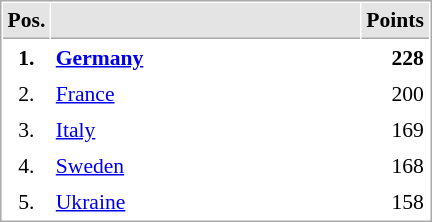<table cellspacing="1" cellpadding="3" style="border:1px solid #AAAAAA;font-size:90%">
<tr bgcolor="#E4E4E4">
<th style="border-bottom:1px solid #AAAAAA" width=10>Pos.</th>
<th style="border-bottom:1px solid #AAAAAA" width=200></th>
<th style="border-bottom:1px solid #AAAAAA" width=20>Points</th>
</tr>
<tr>
<td align="center"><strong>1.</strong></td>
<td> <strong><a href='#'>Germany</a></strong></td>
<td align="right"><strong>228</strong></td>
</tr>
<tr>
<td align="center">2.</td>
<td> <a href='#'>France</a></td>
<td align="right">200</td>
</tr>
<tr>
<td align="center">3.</td>
<td> <a href='#'>Italy</a></td>
<td align="right">169</td>
</tr>
<tr>
<td align="center">4.</td>
<td> <a href='#'>Sweden</a></td>
<td align="right">168</td>
</tr>
<tr>
<td align="center">5.</td>
<td> <a href='#'>Ukraine</a></td>
<td align="right">158</td>
</tr>
</table>
